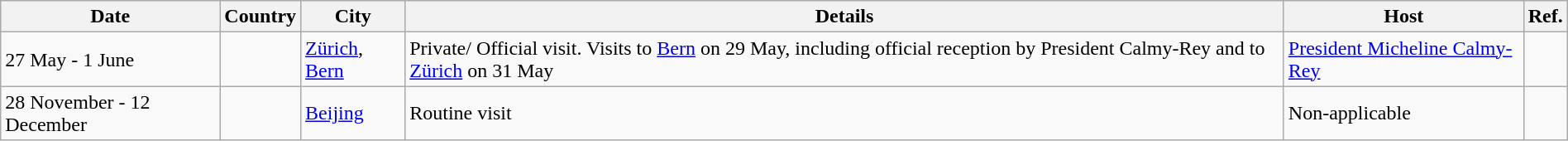<table class="wikitable sortable" border="1" style="margin: 1em auto 1em auto">
<tr>
<th>Date</th>
<th>Country</th>
<th>City</th>
<th>Details</th>
<th>Host</th>
<th>Ref.</th>
</tr>
<tr>
<td>27 May - 1 June</td>
<td></td>
<td><a href='#'>Zürich</a>, <a href='#'>Bern</a></td>
<td>Private/ Official visit. Visits to <a href='#'>Bern</a> on 29 May, including official reception by President Calmy-Rey and to <a href='#'>Zürich</a> on 31 May</td>
<td><a href='#'>President Micheline Calmy-Rey</a></td>
<td></td>
</tr>
<tr>
<td>28 November - 12 December</td>
<td></td>
<td><a href='#'>Beijing</a></td>
<td>Routine visit</td>
<td>Non-applicable</td>
<td></td>
</tr>
</table>
